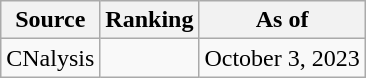<table class="wikitable" style="text-align:center">
<tr>
<th>Source</th>
<th>Ranking</th>
<th>As of</th>
</tr>
<tr>
<td align=left>CNalysis</td>
<td></td>
<td>October 3, 2023</td>
</tr>
</table>
